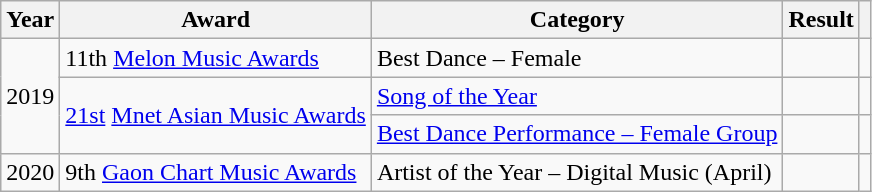<table class="wikitable">
<tr>
<th>Year</th>
<th>Award</th>
<th>Category</th>
<th>Result</th>
<th></th>
</tr>
<tr>
<td rowspan="3">2019</td>
<td>11th <a href='#'>Melon Music Awards</a></td>
<td>Best Dance – Female</td>
<td></td>
<td></td>
</tr>
<tr>
<td rowspan="2"><a href='#'>21st</a> <a href='#'>Mnet Asian Music Awards</a></td>
<td><a href='#'>Song of the Year</a></td>
<td></td>
<td></td>
</tr>
<tr>
<td><a href='#'>Best Dance Performance – Female Group</a></td>
<td></td>
<td></td>
</tr>
<tr>
<td>2020</td>
<td>9th <a href='#'>Gaon Chart Music Awards</a></td>
<td>Artist of the Year – Digital Music (April)</td>
<td></td>
<td></td>
</tr>
</table>
